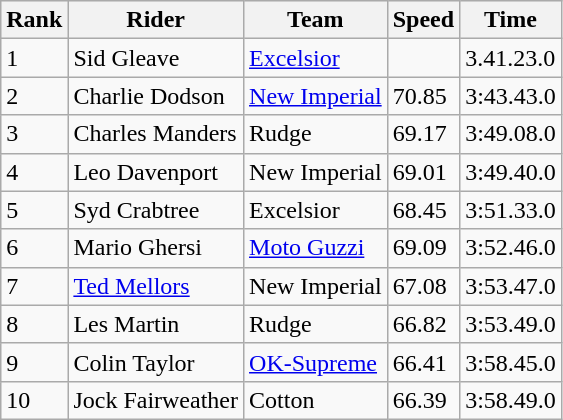<table class="wikitable">
<tr style="background:#efefef;">
<th>Rank</th>
<th>Rider</th>
<th>Team</th>
<th>Speed</th>
<th>Time</th>
</tr>
<tr>
<td>1</td>
<td> Sid Gleave</td>
<td><a href='#'>Excelsior</a></td>
<td></td>
<td>3.41.23.0</td>
</tr>
<tr>
<td>2</td>
<td> Charlie Dodson</td>
<td><a href='#'>New Imperial</a></td>
<td>70.85</td>
<td>3:43.43.0</td>
</tr>
<tr>
<td>3</td>
<td> Charles Manders</td>
<td>Rudge</td>
<td>69.17</td>
<td>3:49.08.0</td>
</tr>
<tr>
<td>4</td>
<td> Leo Davenport</td>
<td>New Imperial</td>
<td>69.01</td>
<td>3:49.40.0</td>
</tr>
<tr>
<td>5</td>
<td> Syd Crabtree</td>
<td>Excelsior</td>
<td>68.45</td>
<td>3:51.33.0</td>
</tr>
<tr>
<td>6</td>
<td> Mario Ghersi</td>
<td><a href='#'>Moto Guzzi</a></td>
<td>69.09</td>
<td>3:52.46.0</td>
</tr>
<tr>
<td>7</td>
<td> <a href='#'>Ted Mellors</a></td>
<td>New Imperial</td>
<td>67.08</td>
<td>3:53.47.0</td>
</tr>
<tr>
<td>8</td>
<td> Les Martin</td>
<td>Rudge</td>
<td>66.82</td>
<td>3:53.49.0</td>
</tr>
<tr>
<td>9</td>
<td> Colin Taylor</td>
<td><a href='#'>OK-Supreme</a></td>
<td>66.41</td>
<td>3:58.45.0</td>
</tr>
<tr>
<td>10</td>
<td> Jock Fairweather</td>
<td>Cotton</td>
<td>66.39</td>
<td>3:58.49.0</td>
</tr>
</table>
